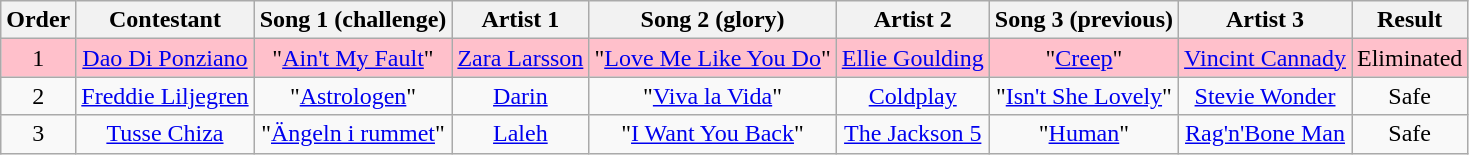<table class="wikitable plainrowheaders sortable" style="text-align:center;">
<tr>
<th scope="col">Order</th>
<th scope="col">Contestant</th>
<th scope="col">Song 1 (challenge)</th>
<th scope="col">Artist 1</th>
<th scope="col">Song 2 (glory)</th>
<th scope="col">Artist 2</th>
<th scope="col">Song 3 (previous)</th>
<th scope="col">Artist 3</th>
<th scope="col">Result</th>
</tr>
<tr style="background:pink;">
<td>1</td>
<td scope="row"><a href='#'>Dao Di Ponziano</a></td>
<td>"<a href='#'>Ain't My Fault</a>"</td>
<td><a href='#'>Zara Larsson</a></td>
<td>"<a href='#'>Love Me Like You Do</a>"</td>
<td><a href='#'>Ellie Goulding</a></td>
<td>"<a href='#'>Creep</a>"</td>
<td><a href='#'>Vincint Cannady</a></td>
<td>Eliminated</td>
</tr>
<tr>
<td>2</td>
<td scope="row"><a href='#'>Freddie Liljegren</a></td>
<td>"<a href='#'>Astrologen</a>"</td>
<td><a href='#'>Darin</a></td>
<td>"<a href='#'>Viva la Vida</a>"</td>
<td><a href='#'>Coldplay</a></td>
<td>"<a href='#'>Isn't She Lovely</a>"</td>
<td><a href='#'>Stevie Wonder</a></td>
<td>Safe</td>
</tr>
<tr>
<td>3</td>
<td scope="row"><a href='#'>Tusse Chiza</a></td>
<td>"<a href='#'>Ängeln i rummet</a>"</td>
<td><a href='#'>Laleh</a></td>
<td>"<a href='#'>I Want You Back</a>"</td>
<td><a href='#'>The Jackson 5</a></td>
<td>"<a href='#'>Human</a>"</td>
<td><a href='#'>Rag'n'Bone Man</a></td>
<td>Safe</td>
</tr>
</table>
